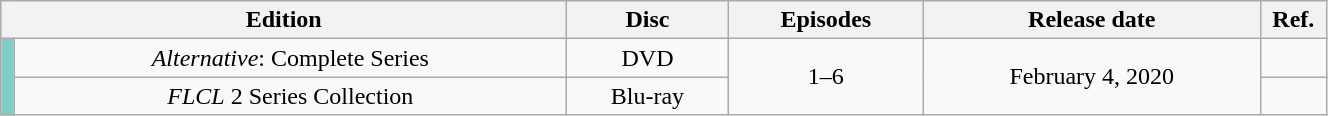<table class="wikitable" style="text-align: center; width: 70%;">
<tr>
<th colspan="2">Edition</th>
<th>Disc</th>
<th>Episodes</th>
<th>Release date</th>
<th width="5%">Ref.</th>
</tr>
<tr>
<td rowspan="2" width="1%" style="background: #81CDC8;"></td>
<td><em>Alternative</em>: Complete Series</td>
<td>DVD</td>
<td rowspan="2">1–6</td>
<td rowspan="2">February 4, 2020</td>
<td></td>
</tr>
<tr>
<td><em>FLCL</em> 2 Series Collection</td>
<td>Blu-ray</td>
<td></td>
</tr>
</table>
